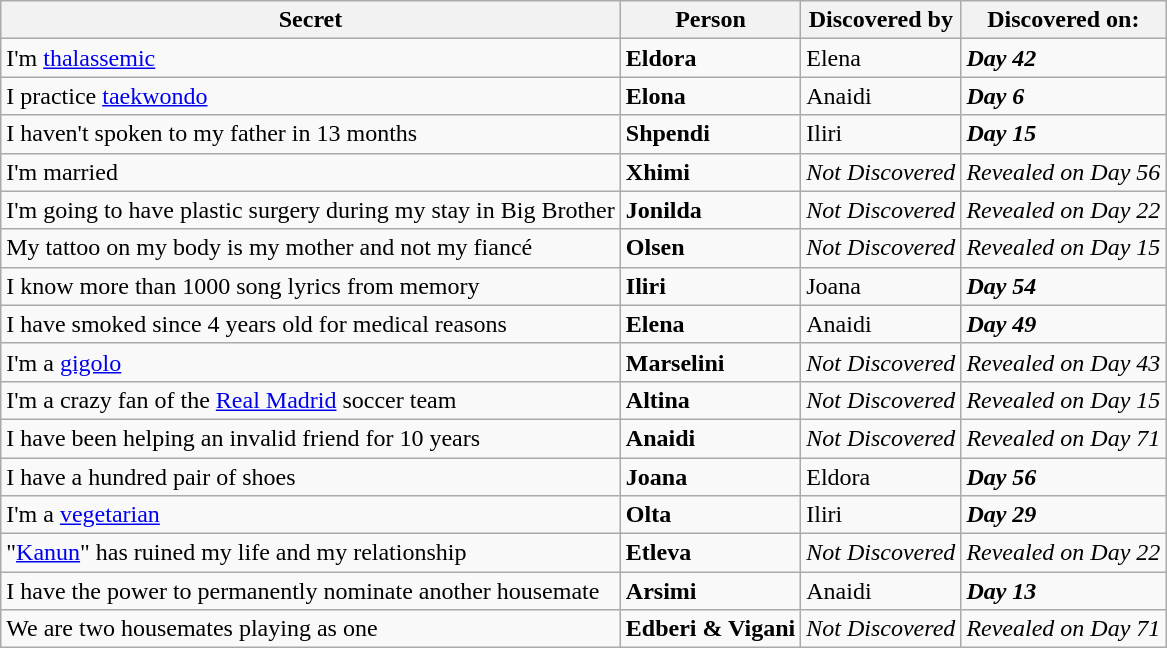<table class="wikitable">
<tr>
<th>Secret</th>
<th>Person</th>
<th>Discovered by</th>
<th>Discovered on:</th>
</tr>
<tr>
<td>I'm <a href='#'>thalassemic</a> </td>
<td><strong>Eldora</strong></td>
<td>Elena</td>
<td><strong><em>Day 42</em></strong></td>
</tr>
<tr>
<td>I practice <a href='#'>taekwondo</a> </td>
<td><strong>Elona</strong></td>
<td>Anaidi</td>
<td><strong><em>Day 6</em></strong></td>
</tr>
<tr>
<td>I haven't spoken to my father in 13 months </td>
<td><strong>Shpendi</strong></td>
<td>Iliri</td>
<td><strong><em>Day 15</em></strong></td>
</tr>
<tr>
<td>I'm married </td>
<td><strong>Xhimi</strong></td>
<td><em>Not Discovered</em></td>
<td><em>Revealed on Day 56</em></td>
</tr>
<tr>
<td>I'm going to have plastic surgery during my stay in Big Brother </td>
<td><strong>Jonilda</strong></td>
<td><em>Not Discovered</em></td>
<td><em>Revealed on Day 22</em></td>
</tr>
<tr>
<td>My tattoo on my body is my mother and not my fiancé </td>
<td><strong>Olsen</strong></td>
<td><em>Not Discovered</em></td>
<td><em>Revealed on Day 15</em></td>
</tr>
<tr>
<td>I know more than 1000 song lyrics from memory </td>
<td><strong>Iliri</strong></td>
<td>Joana</td>
<td><strong><em>Day 54</em></strong></td>
</tr>
<tr>
<td>I have smoked since 4 years old for medical reasons </td>
<td><strong>Elena</strong></td>
<td>Anaidi</td>
<td><strong><em>Day 49</em></strong></td>
</tr>
<tr>
<td>I'm a <a href='#'>gigolo</a> </td>
<td><strong>Marselini</strong></td>
<td><em>Not Discovered</em></td>
<td><em>Revealed on Day 43</em></td>
</tr>
<tr>
<td>I'm a crazy fan of the <a href='#'>Real Madrid</a> soccer team  </td>
<td><strong>Altina</strong></td>
<td><em>Not Discovered</em></td>
<td><em>Revealed on Day 15</em></td>
</tr>
<tr>
<td>I have been helping an invalid friend for 10 years </td>
<td><strong>Anaidi</strong></td>
<td><em>Not Discovered</em></td>
<td><em>Revealed on Day 71</em></td>
</tr>
<tr>
<td>I have a hundred pair of shoes </td>
<td><strong>Joana</strong></td>
<td>Eldora</td>
<td><strong><em>Day 56</em></strong></td>
</tr>
<tr>
<td>I'm a <a href='#'>vegetarian</a> </td>
<td><strong>Olta</strong></td>
<td>Iliri</td>
<td><strong><em>Day 29</em></strong></td>
</tr>
<tr>
<td>"<a href='#'>Kanun</a>" has ruined my life and my relationship </td>
<td><strong>Etleva</strong></td>
<td><em>Not Discovered</em></td>
<td><em>Revealed on Day 22</em></td>
</tr>
<tr>
<td>I have the power to permanently nominate another housemate </td>
<td><strong>Arsimi</strong></td>
<td>Anaidi</td>
<td><strong><em>Day 13</em></strong></td>
</tr>
<tr>
<td>We are two housemates playing as one </td>
<td><strong>Edberi & Vigani</strong></td>
<td><em>Not Discovered</em></td>
<td><em>Revealed on Day 71</em></td>
</tr>
</table>
